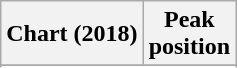<table class="wikitable sortable plainrowheaders" style="text-align:center">
<tr>
<th>Chart (2018)</th>
<th>Peak<br>position</th>
</tr>
<tr>
</tr>
<tr>
</tr>
<tr>
</tr>
<tr>
</tr>
<tr>
</tr>
<tr>
</tr>
<tr>
</tr>
<tr>
</tr>
<tr>
</tr>
<tr>
</tr>
<tr>
</tr>
<tr>
</tr>
</table>
